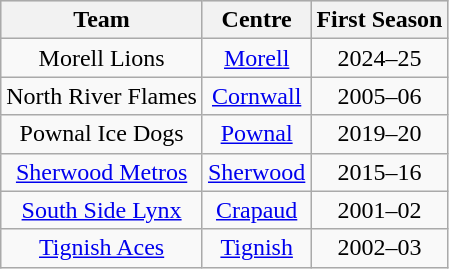<table class="wikitable">
<tr align="center"  bgcolor="#dddddd">
<th><strong>Team</strong></th>
<th><strong>Centre</strong></th>
<th>First Season</th>
</tr>
<tr align="center">
<td>Morell Lions</td>
<td><a href='#'>Morell</a></td>
<td>2024–25</td>
</tr>
<tr align="center">
<td>North River Flames</td>
<td><a href='#'>Cornwall</a></td>
<td>2005–06</td>
</tr>
<tr align="center">
<td>Pownal Ice Dogs</td>
<td><a href='#'>Pownal</a></td>
<td>2019–20</td>
</tr>
<tr align="center">
<td><a href='#'>Sherwood Metros</a></td>
<td><a href='#'>Sherwood</a></td>
<td>2015–16</td>
</tr>
<tr align="center">
<td><a href='#'>South Side Lynx</a></td>
<td><a href='#'>Crapaud</a></td>
<td>2001–02</td>
</tr>
<tr align="center">
<td><a href='#'>Tignish Aces</a></td>
<td><a href='#'>Tignish</a></td>
<td>2002–03</td>
</tr>
</table>
